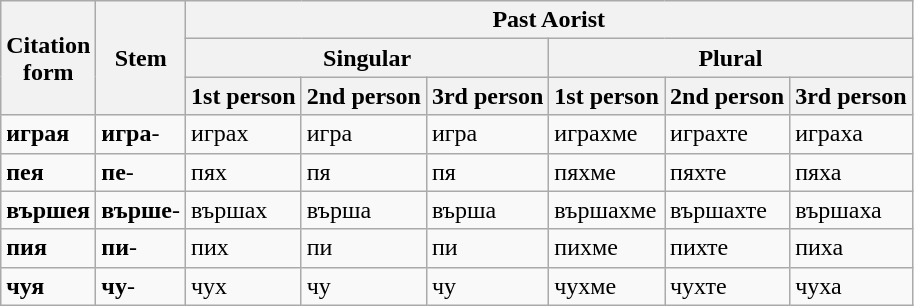<table class="wikitable">
<tr>
<th rowspan="3">Citation<br>form</th>
<th rowspan="3">Stem</th>
<th colspan="6">Past Aorist</th>
</tr>
<tr>
<th colspan="3">Singular</th>
<th colspan="3">Plural</th>
</tr>
<tr>
<th><strong>1st person</strong></th>
<th><strong>2nd person</strong></th>
<th><strong>3rd person</strong></th>
<th><strong>1st person</strong></th>
<th><strong>2nd person</strong></th>
<th><strong>3rd person</strong></th>
</tr>
<tr>
<td><strong>играя</strong> <br></td>
<td><strong>игра</strong>- <br></td>
<td>игра<span>х</span> <br></td>
<td>игра <br></td>
<td>игра <br></td>
<td>игра<span>хме</span> <br></td>
<td>игра<span>хте</span> <br></td>
<td>игра<span>ха</span> <br></td>
</tr>
<tr>
<td><strong>пея</strong> <br></td>
<td><strong>п<span>е</span></strong>- <br></td>
<td>п<span>я</span><span>х</span> <br></td>
<td>п<span>я</span> <br></td>
<td>п<span>я</span> <br></td>
<td>п<span>я</span><span>хме</span> <br></td>
<td>п<span>я</span><span>хте</span> <br></td>
<td>п<span>я</span><span>ха</span> <br></td>
</tr>
<tr>
<td><strong>вършея</strong> <br></td>
<td><strong>върш<span>е</span></strong>- <br></td>
<td>върш<span>а</span><span>х</span> <br></td>
<td>върш<span>а</span> <br></td>
<td>върш<span>а</span> <br></td>
<td>върш<span>а</span><span>хме</span> <br></td>
<td>върш<span>а</span><span>хте</span> <br></td>
<td>върш<span>а</span><span>ха</span> <br></td>
</tr>
<tr>
<td><strong>пия</strong> <br></td>
<td><strong>пи</strong>- <br></td>
<td>пи<span>х</span> <br></td>
<td>пи <br></td>
<td>пи <br></td>
<td>пи<span>хме</span> <br></td>
<td>пи<span>хте</span> <br></td>
<td>пи<span>ха</span> <br></td>
</tr>
<tr>
<td><strong>чуя</strong> <br></td>
<td><strong>чу</strong>- <br></td>
<td>чу<span>х</span> <br></td>
<td>чу <br></td>
<td>чу <br></td>
<td>чу<span>хме</span> <br></td>
<td>чу<span>хте</span> <br></td>
<td>чу<span>ха</span> <br></td>
</tr>
</table>
